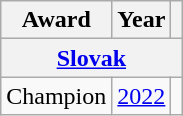<table class="wikitable">
<tr>
<th>Award</th>
<th>Year</th>
<th></th>
</tr>
<tr>
<th colspan="3"><a href='#'>Slovak</a></th>
</tr>
<tr>
<td>Champion</td>
<td><a href='#'>2022</a></td>
<td></td>
</tr>
</table>
